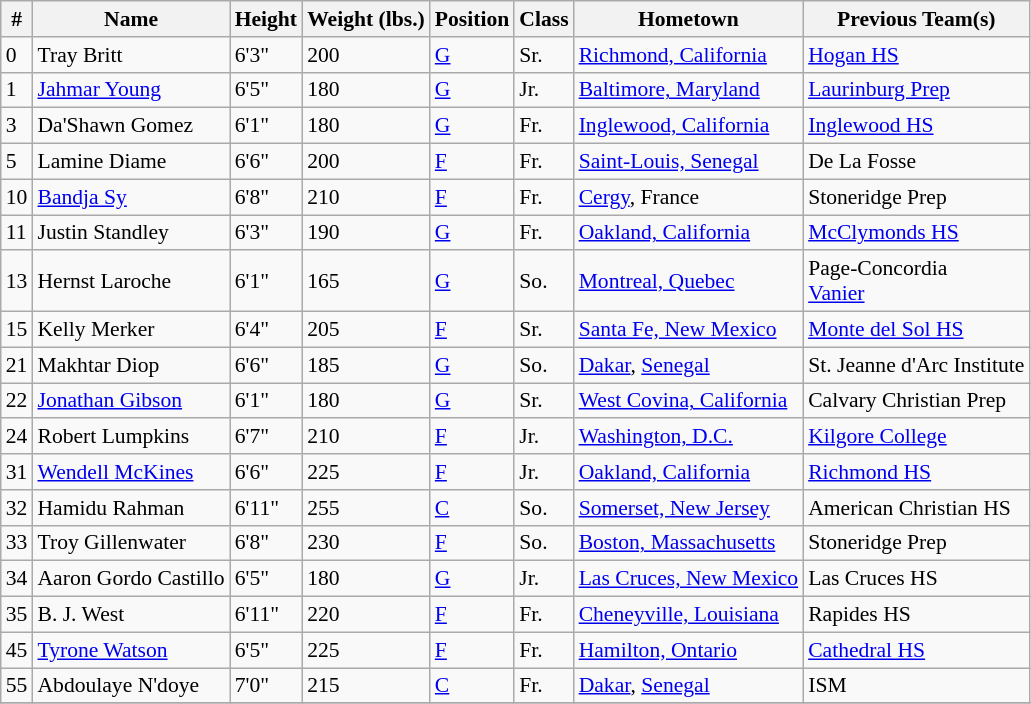<table class="wikitable" style="font-size: 90%">
<tr>
<th>#</th>
<th>Name</th>
<th>Height</th>
<th>Weight (lbs.)</th>
<th>Position</th>
<th>Class</th>
<th>Hometown</th>
<th>Previous Team(s)</th>
</tr>
<tr>
<td>0</td>
<td>Tray Britt</td>
<td>6'3"</td>
<td>200</td>
<td><a href='#'>G</a></td>
<td>Sr.</td>
<td><a href='#'>Richmond, California</a></td>
<td><a href='#'>Hogan HS</a></td>
</tr>
<tr>
<td>1</td>
<td><a href='#'>Jahmar Young</a></td>
<td>6'5"</td>
<td>180</td>
<td><a href='#'>G</a></td>
<td>Jr.</td>
<td><a href='#'>Baltimore, Maryland</a></td>
<td><a href='#'>Laurinburg Prep</a></td>
</tr>
<tr>
<td>3</td>
<td>Da'Shawn Gomez</td>
<td>6'1"</td>
<td>180</td>
<td><a href='#'>G</a></td>
<td>Fr.</td>
<td><a href='#'>Inglewood, California</a></td>
<td><a href='#'>Inglewood HS</a></td>
</tr>
<tr>
<td>5</td>
<td>Lamine Diame</td>
<td>6'6"</td>
<td>200</td>
<td><a href='#'>F</a></td>
<td>Fr.</td>
<td><a href='#'>Saint-Louis, Senegal</a></td>
<td>De La Fosse</td>
</tr>
<tr>
<td>10</td>
<td><a href='#'>Bandja Sy</a></td>
<td>6'8"</td>
<td>210</td>
<td><a href='#'>F</a></td>
<td>Fr.</td>
<td><a href='#'>Cergy</a>, France</td>
<td>Stoneridge Prep</td>
</tr>
<tr>
<td>11</td>
<td>Justin Standley</td>
<td>6'3"</td>
<td>190</td>
<td><a href='#'>G</a></td>
<td>Fr.</td>
<td><a href='#'>Oakland, California</a></td>
<td><a href='#'>McClymonds HS</a></td>
</tr>
<tr>
<td>13</td>
<td>Hernst Laroche</td>
<td>6'1"</td>
<td>165</td>
<td><a href='#'>G</a></td>
<td>So.</td>
<td><a href='#'>Montreal, Quebec</a></td>
<td>Page-Concordia<br><a href='#'>Vanier</a></td>
</tr>
<tr>
<td>15</td>
<td>Kelly Merker</td>
<td>6'4"</td>
<td>205</td>
<td><a href='#'>F</a></td>
<td>Sr.</td>
<td><a href='#'>Santa Fe, New Mexico</a></td>
<td><a href='#'>Monte del Sol HS</a></td>
</tr>
<tr>
<td>21</td>
<td>Makhtar Diop</td>
<td>6'6"</td>
<td>185</td>
<td><a href='#'>G</a></td>
<td>So.</td>
<td><a href='#'>Dakar</a>, <a href='#'>Senegal</a></td>
<td>St. Jeanne d'Arc Institute</td>
</tr>
<tr>
<td>22</td>
<td><a href='#'>Jonathan Gibson</a></td>
<td>6'1"</td>
<td>180</td>
<td><a href='#'>G</a></td>
<td>Sr.</td>
<td><a href='#'>West Covina, California</a></td>
<td>Calvary Christian Prep</td>
</tr>
<tr>
<td>24</td>
<td>Robert Lumpkins</td>
<td>6'7"</td>
<td>210</td>
<td><a href='#'>F</a></td>
<td>Jr.</td>
<td><a href='#'>Washington, D.C.</a></td>
<td><a href='#'>Kilgore College</a></td>
</tr>
<tr>
<td>31</td>
<td><a href='#'>Wendell McKines</a></td>
<td>6'6"</td>
<td>225</td>
<td><a href='#'>F</a></td>
<td>Jr.</td>
<td><a href='#'>Oakland, California</a></td>
<td><a href='#'>Richmond HS</a></td>
</tr>
<tr>
<td>32</td>
<td>Hamidu Rahman</td>
<td>6'11"</td>
<td>255</td>
<td><a href='#'>C</a></td>
<td>So.</td>
<td><a href='#'>Somerset, New Jersey</a></td>
<td>American Christian HS</td>
</tr>
<tr>
<td>33</td>
<td>Troy Gillenwater</td>
<td>6'8"</td>
<td>230</td>
<td><a href='#'>F</a></td>
<td>So.</td>
<td><a href='#'>Boston, Massachusetts</a></td>
<td>Stoneridge Prep</td>
</tr>
<tr>
<td>34</td>
<td>Aaron Gordo Castillo</td>
<td>6'5"</td>
<td>180</td>
<td><a href='#'>G</a></td>
<td>Jr.</td>
<td><a href='#'>Las Cruces, New Mexico</a></td>
<td>Las Cruces HS</td>
</tr>
<tr>
<td>35</td>
<td>B. J. West</td>
<td>6'11"</td>
<td>220</td>
<td><a href='#'>F</a></td>
<td>Fr.</td>
<td><a href='#'>Cheneyville, Louisiana</a></td>
<td>Rapides HS</td>
</tr>
<tr>
<td>45</td>
<td><a href='#'>Tyrone Watson</a></td>
<td>6'5"</td>
<td>225</td>
<td><a href='#'>F</a></td>
<td>Fr.</td>
<td><a href='#'>Hamilton, Ontario</a></td>
<td><a href='#'>Cathedral HS</a></td>
</tr>
<tr>
<td>55</td>
<td>Abdoulaye N'doye</td>
<td>7'0"</td>
<td>215</td>
<td><a href='#'>C</a></td>
<td>Fr.</td>
<td><a href='#'>Dakar</a>, <a href='#'>Senegal</a></td>
<td>ISM</td>
</tr>
<tr>
</tr>
</table>
